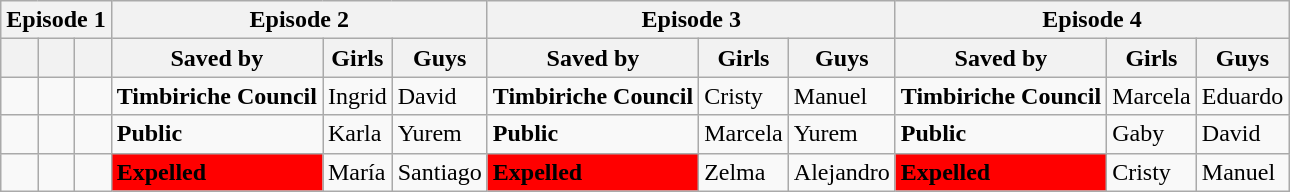<table class="wikitable">
<tr>
<th colspan=3><strong>Episode 1</strong></th>
<th colspan=3><strong>Episode 2</strong></th>
<th colspan=3><strong>Episode 3</strong></th>
<th colspan=3><strong>Episode 4</strong></th>
</tr>
<tr>
<th></th>
<th></th>
<th></th>
<th>Saved by</th>
<th>Girls</th>
<th>Guys</th>
<th>Saved by</th>
<th>Girls</th>
<th>Guys</th>
<th>Saved by</th>
<th>Girls</th>
<th>Guys</th>
</tr>
<tr>
<td></td>
<td></td>
<td></td>
<td><strong>Timbiriche Council</strong></td>
<td>Ingrid</td>
<td>David</td>
<td><strong>Timbiriche Council</strong></td>
<td>Cristy</td>
<td>Manuel</td>
<td><strong>Timbiriche Council</strong></td>
<td>Marcela</td>
<td>Eduardo</td>
</tr>
<tr>
<td></td>
<td></td>
<td></td>
<td><strong>Public</strong></td>
<td>Karla</td>
<td>Yurem</td>
<td><strong>Public</strong></td>
<td>Marcela</td>
<td>Yurem</td>
<td><strong>Public</strong></td>
<td>Gaby</td>
<td>David</td>
</tr>
<tr>
<td></td>
<td></td>
<td></td>
<td style="background:#FF0000"><strong>Expelled</strong></td>
<td>María</td>
<td>Santiago</td>
<td style="background:#FF0000"><strong>Expelled</strong></td>
<td>Zelma</td>
<td>Alejandro</td>
<td style="background:#FF0000"><strong>Expelled</strong></td>
<td>Cristy</td>
<td>Manuel</td>
</tr>
</table>
